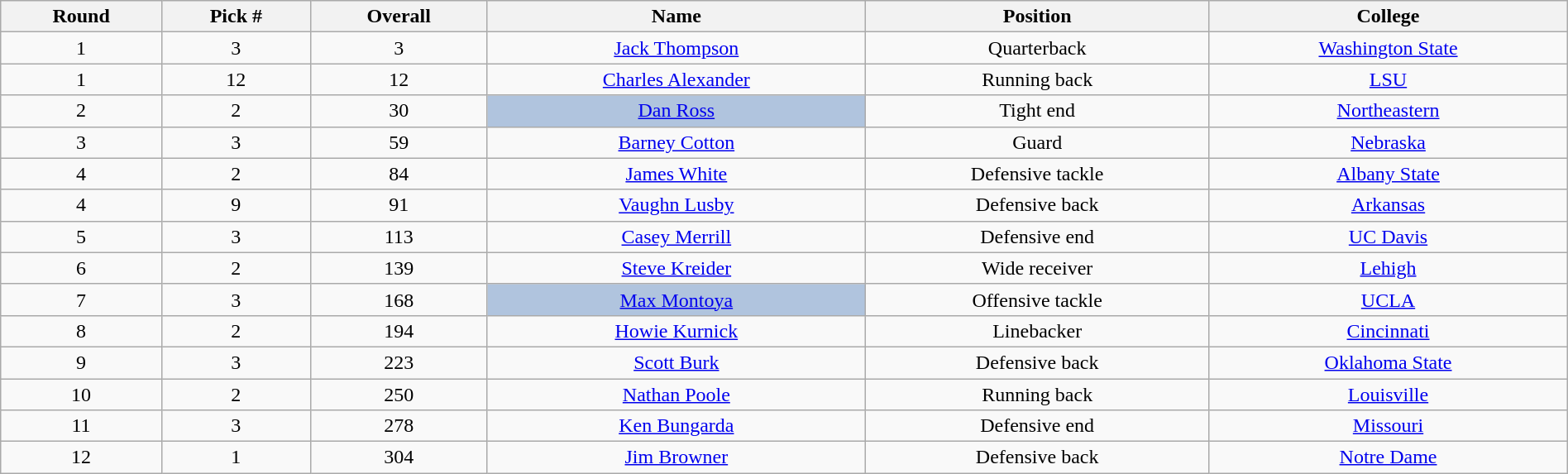<table class="wikitable sortable sortable" style="width: 100%; text-align:center">
<tr>
<th>Round</th>
<th>Pick #</th>
<th>Overall</th>
<th>Name</th>
<th>Position</th>
<th>College</th>
</tr>
<tr>
<td>1</td>
<td>3</td>
<td>3</td>
<td><a href='#'>Jack Thompson</a></td>
<td>Quarterback</td>
<td><a href='#'>Washington State</a></td>
</tr>
<tr>
<td>1</td>
<td>12</td>
<td>12</td>
<td><a href='#'>Charles Alexander</a></td>
<td>Running back</td>
<td><a href='#'>LSU</a></td>
</tr>
<tr>
<td>2</td>
<td>2</td>
<td>30</td>
<td bgcolor=lightsteelblue><a href='#'>Dan Ross</a></td>
<td>Tight end</td>
<td><a href='#'>Northeastern</a></td>
</tr>
<tr>
<td>3</td>
<td>3</td>
<td>59</td>
<td><a href='#'>Barney Cotton</a></td>
<td>Guard</td>
<td><a href='#'>Nebraska</a></td>
</tr>
<tr>
<td>4</td>
<td>2</td>
<td>84</td>
<td><a href='#'>James White</a></td>
<td>Defensive tackle</td>
<td><a href='#'>Albany State</a></td>
</tr>
<tr>
<td>4</td>
<td>9</td>
<td>91</td>
<td><a href='#'>Vaughn Lusby</a></td>
<td>Defensive back</td>
<td><a href='#'>Arkansas</a></td>
</tr>
<tr>
<td>5</td>
<td>3</td>
<td>113</td>
<td><a href='#'>Casey Merrill</a></td>
<td>Defensive end</td>
<td><a href='#'>UC Davis</a></td>
</tr>
<tr>
<td>6</td>
<td>2</td>
<td>139</td>
<td><a href='#'>Steve Kreider</a></td>
<td>Wide receiver</td>
<td><a href='#'>Lehigh</a></td>
</tr>
<tr>
<td>7</td>
<td>3</td>
<td>168</td>
<td bgcolor=lightsteelblue><a href='#'>Max Montoya</a></td>
<td>Offensive tackle</td>
<td><a href='#'>UCLA</a></td>
</tr>
<tr>
<td>8</td>
<td>2</td>
<td>194</td>
<td><a href='#'>Howie Kurnick</a></td>
<td>Linebacker</td>
<td><a href='#'>Cincinnati</a></td>
</tr>
<tr>
<td>9</td>
<td>3</td>
<td>223</td>
<td><a href='#'>Scott Burk</a></td>
<td>Defensive back</td>
<td><a href='#'>Oklahoma State</a></td>
</tr>
<tr>
<td>10</td>
<td>2</td>
<td>250</td>
<td><a href='#'>Nathan Poole</a></td>
<td>Running back</td>
<td><a href='#'>Louisville</a></td>
</tr>
<tr>
<td>11</td>
<td>3</td>
<td>278</td>
<td><a href='#'>Ken Bungarda</a></td>
<td>Defensive end</td>
<td><a href='#'>Missouri</a></td>
</tr>
<tr>
<td>12</td>
<td>1</td>
<td>304</td>
<td><a href='#'>Jim Browner</a></td>
<td>Defensive back</td>
<td><a href='#'>Notre Dame</a></td>
</tr>
</table>
